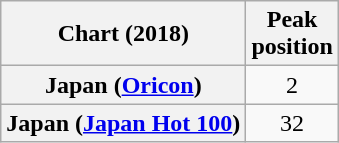<table class="wikitable plainrowheaders" style="text-align:center;">
<tr>
<th>Chart (2018)</th>
<th>Peak<br>position</th>
</tr>
<tr>
<th scope="row">Japan (<a href='#'>Oricon</a>)</th>
<td>2</td>
</tr>
<tr>
<th scope="row">Japan (<a href='#'>Japan Hot 100</a>)</th>
<td>32</td>
</tr>
</table>
